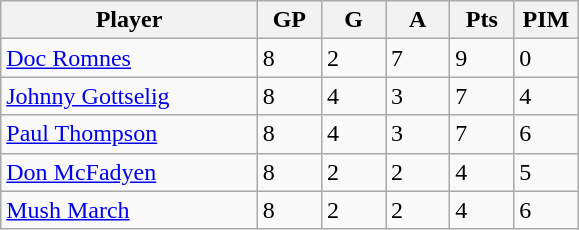<table class="wikitable">
<tr>
<th bgcolor="#DDDDFF" width="40%">Player</th>
<th bgcolor="#DDDDFF" width="10%">GP</th>
<th bgcolor="#DDDDFF" width="10%">G</th>
<th bgcolor="#DDDDFF" width="10%">A</th>
<th bgcolor="#DDDDFF" width="10%">Pts</th>
<th bgcolor="#DDDDFF" width="10%">PIM</th>
</tr>
<tr>
<td><a href='#'>Doc Romnes</a></td>
<td>8</td>
<td>2</td>
<td>7</td>
<td>9</td>
<td>0</td>
</tr>
<tr>
<td><a href='#'>Johnny Gottselig</a></td>
<td>8</td>
<td>4</td>
<td>3</td>
<td>7</td>
<td>4</td>
</tr>
<tr>
<td><a href='#'>Paul Thompson</a></td>
<td>8</td>
<td>4</td>
<td>3</td>
<td>7</td>
<td>6</td>
</tr>
<tr>
<td><a href='#'>Don McFadyen</a></td>
<td>8</td>
<td>2</td>
<td>2</td>
<td>4</td>
<td>5</td>
</tr>
<tr>
<td><a href='#'>Mush March</a></td>
<td>8</td>
<td>2</td>
<td>2</td>
<td>4</td>
<td>6</td>
</tr>
</table>
